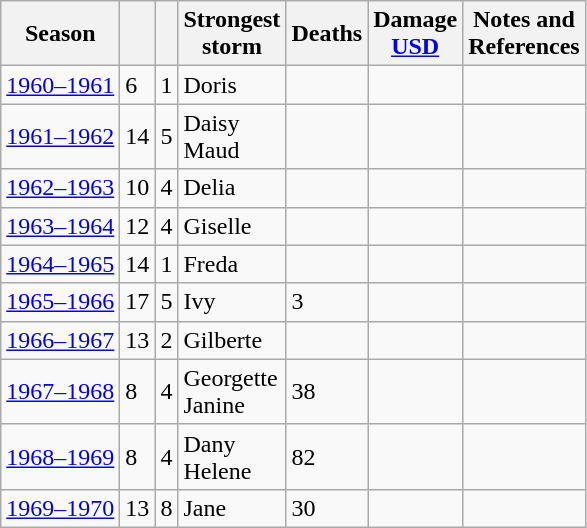<table class="wikitable sortable">
<tr>
<th>Season</th>
<th></th>
<th></th>
<th>Strongest<br>storm</th>
<th>Deaths</th>
<th>Damage<br><a href='#'>USD</a></th>
<th>Notes and<br>References</th>
</tr>
<tr>
<td><a href='#'>1960–1961</a></td>
<td>6</td>
<td>1</td>
<td>Doris</td>
<td></td>
<td></td>
<td></td>
</tr>
<tr>
<td><a href='#'>1961–1962</a></td>
<td>14</td>
<td>5</td>
<td>Daisy<br>Maud</td>
<td></td>
<td></td>
<td></td>
</tr>
<tr>
<td><a href='#'>1962–1963</a></td>
<td>10</td>
<td>4</td>
<td> Delia</td>
<td></td>
<td></td>
<td></td>
</tr>
<tr>
<td><a href='#'>1963–1964</a></td>
<td>12</td>
<td>4</td>
<td> Giselle</td>
<td></td>
<td></td>
<td></td>
</tr>
<tr>
<td><a href='#'>1964–1965</a></td>
<td>14</td>
<td>1</td>
<td> Freda</td>
<td></td>
<td></td>
<td></td>
</tr>
<tr>
<td><a href='#'>1965–1966</a></td>
<td>17</td>
<td>5</td>
<td> Ivy</td>
<td>3</td>
<td></td>
<td></td>
</tr>
<tr>
<td><a href='#'>1966–1967</a></td>
<td>13</td>
<td>2</td>
<td> Gilberte</td>
<td></td>
<td></td>
<td></td>
</tr>
<tr>
<td><a href='#'>1967–1968</a></td>
<td>8</td>
<td>4</td>
<td> Georgette<br> Janine</td>
<td>38</td>
<td></td>
<td></td>
</tr>
<tr>
<td><a href='#'>1968–1969</a></td>
<td>8</td>
<td>4</td>
<td> Dany<br> Helene</td>
<td>82</td>
<td></td>
<td></td>
</tr>
<tr>
<td><a href='#'>1969–1970</a></td>
<td>13</td>
<td>8</td>
<td> Jane</td>
<td>30</td>
<td></td>
<td></td>
</tr>
</table>
